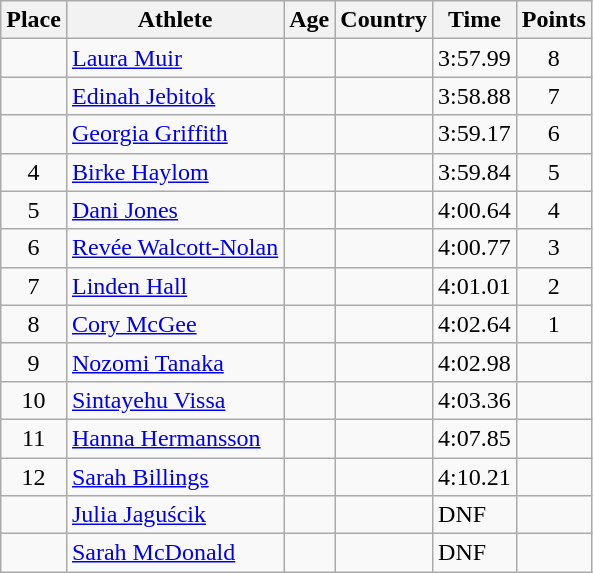<table class="wikitable mw-datatable sortable">
<tr>
<th>Place</th>
<th>Athlete</th>
<th>Age</th>
<th>Country</th>
<th>Time</th>
<th>Points</th>
</tr>
<tr>
<td align=center></td>
<td><a href='#'>Laura Muir</a></td>
<td></td>
<td></td>
<td>3:57.99</td>
<td align=center>8</td>
</tr>
<tr>
<td align=center></td>
<td><a href='#'>Edinah Jebitok</a></td>
<td></td>
<td></td>
<td>3:58.88</td>
<td align=center>7</td>
</tr>
<tr>
<td align=center></td>
<td><a href='#'>Georgia Griffith</a></td>
<td></td>
<td></td>
<td>3:59.17</td>
<td align=center>6</td>
</tr>
<tr>
<td align=center>4</td>
<td><a href='#'>Birke Haylom</a></td>
<td></td>
<td></td>
<td>3:59.84</td>
<td align=center>5</td>
</tr>
<tr>
<td align=center>5</td>
<td><a href='#'>Dani Jones</a></td>
<td></td>
<td></td>
<td>4:00.64</td>
<td align=center>4</td>
</tr>
<tr>
<td align=center>6</td>
<td><a href='#'>Revée Walcott-Nolan</a></td>
<td></td>
<td></td>
<td>4:00.77</td>
<td align=center>3</td>
</tr>
<tr>
<td align=center>7</td>
<td><a href='#'>Linden Hall</a></td>
<td></td>
<td></td>
<td>4:01.01</td>
<td align=center>2</td>
</tr>
<tr>
<td align=center>8</td>
<td><a href='#'>Cory McGee</a></td>
<td></td>
<td></td>
<td>4:02.64</td>
<td align=center>1</td>
</tr>
<tr>
<td align=center>9</td>
<td><a href='#'>Nozomi Tanaka</a></td>
<td></td>
<td></td>
<td>4:02.98</td>
<td align=center></td>
</tr>
<tr>
<td align=center>10</td>
<td><a href='#'>Sintayehu Vissa</a></td>
<td></td>
<td></td>
<td>4:03.36</td>
<td align=center></td>
</tr>
<tr>
<td align=center>11</td>
<td><a href='#'>Hanna Hermansson</a></td>
<td></td>
<td></td>
<td>4:07.85</td>
<td align=center></td>
</tr>
<tr>
<td align=center>12</td>
<td><a href='#'>Sarah Billings</a></td>
<td></td>
<td></td>
<td>4:10.21</td>
<td align=center></td>
</tr>
<tr>
<td align=center></td>
<td><a href='#'>Julia Jaguścik</a></td>
<td></td>
<td></td>
<td>DNF</td>
<td align=center></td>
</tr>
<tr>
<td align=center></td>
<td><a href='#'>Sarah McDonald</a></td>
<td></td>
<td></td>
<td>DNF</td>
<td align=center></td>
</tr>
</table>
